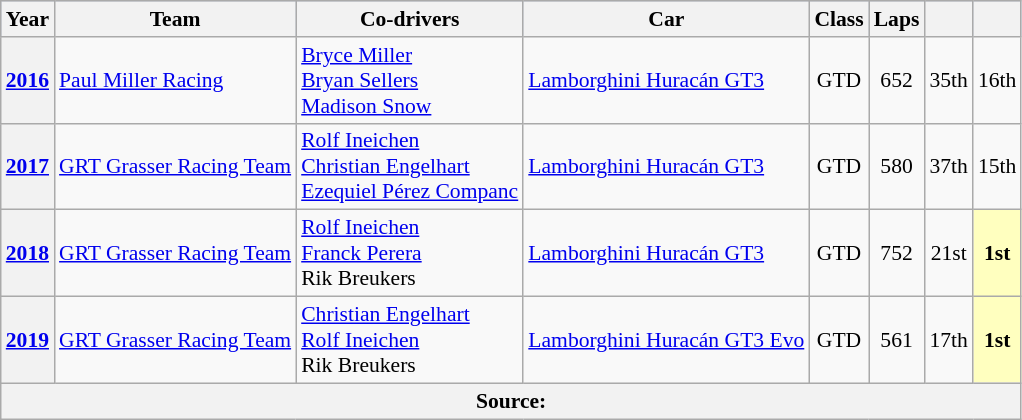<table class="wikitable" style="text-align:center; font-size:90%;">
<tr style="background:#ABBBDD;">
<th>Year</th>
<th>Team</th>
<th>Co-drivers</th>
<th>Car</th>
<th>Class</th>
<th>Laps</th>
<th></th>
<th></th>
</tr>
<tr>
<th><a href='#'>2016</a></th>
<td align="left" nowrap> <a href='#'>Paul Miller Racing</a></td>
<td align="left" nowrap> <a href='#'>Bryce Miller</a><br> <a href='#'>Bryan Sellers</a><br> <a href='#'>Madison Snow</a></td>
<td align="left" nowrap><a href='#'>Lamborghini Huracán GT3</a></td>
<td>GTD</td>
<td>652</td>
<td>35th</td>
<td>16th</td>
</tr>
<tr>
<th><a href='#'>2017</a></th>
<td align="left" nowrap> <a href='#'>GRT Grasser Racing Team</a></td>
<td align="left" nowrap> <a href='#'>Rolf Ineichen</a><br> <a href='#'>Christian Engelhart</a><br> <a href='#'>Ezequiel Pérez Companc</a></td>
<td align="left" nowrap><a href='#'>Lamborghini Huracán GT3</a></td>
<td>GTD</td>
<td>580</td>
<td>37th</td>
<td>15th</td>
</tr>
<tr>
<th><a href='#'>2018</a></th>
<td align="left" nowrap> <a href='#'>GRT Grasser Racing Team</a></td>
<td align="left" nowrap> <a href='#'>Rolf Ineichen</a><br> <a href='#'>Franck Perera</a><br> Rik Breukers</td>
<td align="left" nowrap><a href='#'>Lamborghini Huracán GT3</a></td>
<td>GTD</td>
<td>752</td>
<td>21st</td>
<td style="background:#FFFFBF;"><strong>1st</strong></td>
</tr>
<tr>
<th><a href='#'>2019</a></th>
<td align="left" nowrap> <a href='#'>GRT Grasser Racing Team</a></td>
<td align="left" nowrap> <a href='#'>Christian Engelhart</a><br> <a href='#'>Rolf Ineichen</a><br> Rik Breukers</td>
<td align="left" nowrap><a href='#'>Lamborghini Huracán GT3 Evo</a></td>
<td>GTD</td>
<td>561</td>
<td>17th</td>
<td style="background:#FFFFBF;"><strong>1st</strong></td>
</tr>
<tr>
<th colspan="8">Source:</th>
</tr>
</table>
